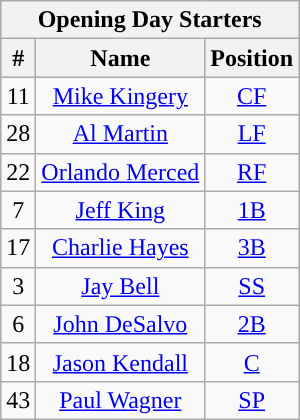<table class="wikitable" style="text-align:center">
<tr>
<th colspan="3">Opening Day Starters</th>
</tr>
<tr>
<th>#</th>
<th>Name</th>
<th>Position</th>
</tr>
<tr>
<td>11</td>
<td><a href='#'>Mike Kingery</a></td>
<td><a href='#'>CF</a></td>
</tr>
<tr>
<td>28</td>
<td><a href='#'>Al Martin</a></td>
<td><a href='#'>LF</a></td>
</tr>
<tr>
<td>22</td>
<td><a href='#'>Orlando Merced</a></td>
<td><a href='#'>RF</a></td>
</tr>
<tr>
<td>7</td>
<td><a href='#'>Jeff King</a></td>
<td><a href='#'>1B</a></td>
</tr>
<tr>
<td>17</td>
<td><a href='#'>Charlie Hayes</a></td>
<td><a href='#'>3B</a></td>
</tr>
<tr>
<td>3</td>
<td><a href='#'>Jay Bell</a></td>
<td><a href='#'>SS</a></td>
</tr>
<tr>
<td>6</td>
<td><a href='#'>John DeSalvo</a></td>
<td><a href='#'>2B</a></td>
</tr>
<tr>
<td>18</td>
<td><a href='#'>Jason Kendall</a></td>
<td><a href='#'>C</a></td>
</tr>
<tr>
<td>43</td>
<td><a href='#'>Paul Wagner</a></td>
<td><a href='#'>SP</a></td>
</tr>
</table>
